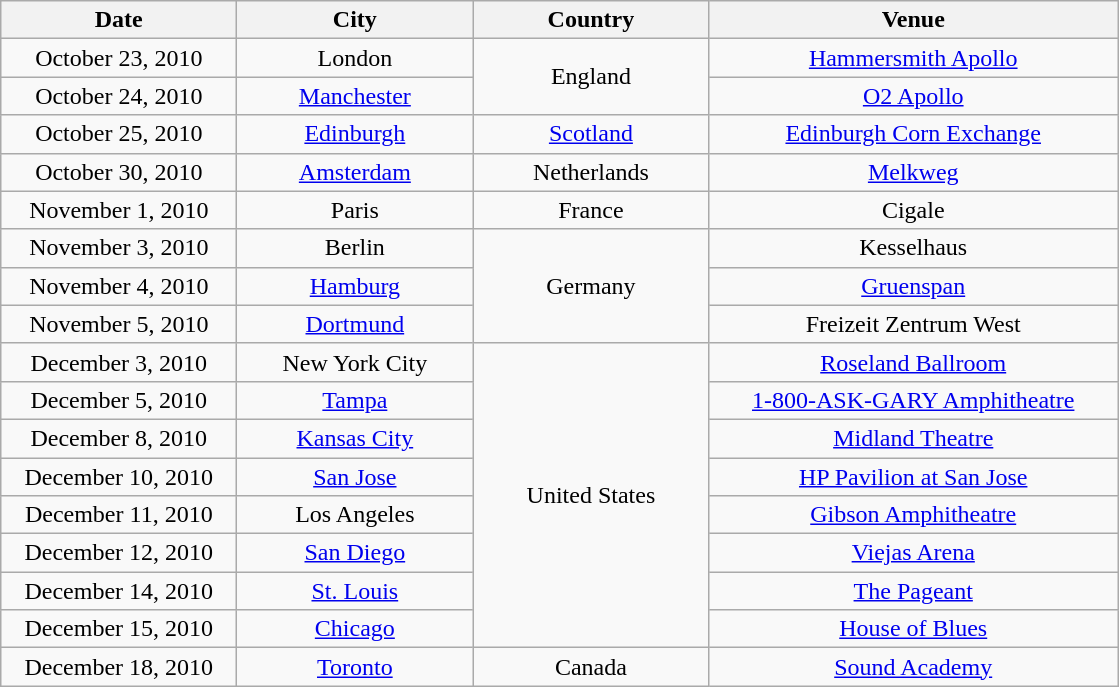<table class="wikitable" style="text-align:center;">
<tr>
<th width="150">Date</th>
<th width="150">City</th>
<th width="150">Country</th>
<th width="265">Venue</th>
</tr>
<tr>
<td>October 23, 2010</td>
<td>London</td>
<td rowspan="2">England</td>
<td><a href='#'>Hammersmith Apollo</a></td>
</tr>
<tr>
<td>October 24, 2010</td>
<td><a href='#'>Manchester</a></td>
<td><a href='#'>O2 Apollo</a></td>
</tr>
<tr>
<td>October 25, 2010</td>
<td><a href='#'>Edinburgh</a></td>
<td><a href='#'>Scotland</a></td>
<td><a href='#'>Edinburgh Corn Exchange</a></td>
</tr>
<tr>
<td>October 30, 2010</td>
<td><a href='#'>Amsterdam</a></td>
<td>Netherlands</td>
<td><a href='#'>Melkweg</a></td>
</tr>
<tr>
<td>November 1, 2010</td>
<td>Paris</td>
<td>France</td>
<td>Cigale</td>
</tr>
<tr>
<td>November 3, 2010</td>
<td>Berlin</td>
<td rowspan="3">Germany</td>
<td>Kesselhaus</td>
</tr>
<tr>
<td>November 4, 2010</td>
<td><a href='#'>Hamburg</a></td>
<td><a href='#'>Gruenspan</a></td>
</tr>
<tr>
<td>November 5, 2010</td>
<td><a href='#'>Dortmund</a></td>
<td>Freizeit Zentrum West</td>
</tr>
<tr>
<td>December 3, 2010</td>
<td>New York City</td>
<td rowspan="8">United States</td>
<td><a href='#'>Roseland Ballroom</a> </td>
</tr>
<tr>
<td>December 5, 2010</td>
<td><a href='#'>Tampa</a></td>
<td><a href='#'>1-800-ASK-GARY Amphitheatre</a> </td>
</tr>
<tr>
<td>December 8, 2010</td>
<td><a href='#'>Kansas City</a></td>
<td><a href='#'>Midland Theatre</a> </td>
</tr>
<tr>
<td>December 10, 2010</td>
<td><a href='#'>San Jose</a></td>
<td><a href='#'>HP Pavilion at San Jose</a> </td>
</tr>
<tr>
<td>December 11, 2010</td>
<td>Los Angeles</td>
<td><a href='#'>Gibson Amphitheatre</a> </td>
</tr>
<tr>
<td>December 12, 2010</td>
<td><a href='#'>San Diego</a></td>
<td><a href='#'>Viejas Arena</a> </td>
</tr>
<tr>
<td>December 14, 2010</td>
<td><a href='#'>St. Louis</a></td>
<td><a href='#'>The Pageant</a> </td>
</tr>
<tr>
<td>December 15, 2010</td>
<td><a href='#'>Chicago</a></td>
<td><a href='#'>House of Blues</a> </td>
</tr>
<tr>
<td>December 18, 2010</td>
<td><a href='#'>Toronto</a></td>
<td>Canada</td>
<td><a href='#'>Sound Academy</a> </td>
</tr>
</table>
